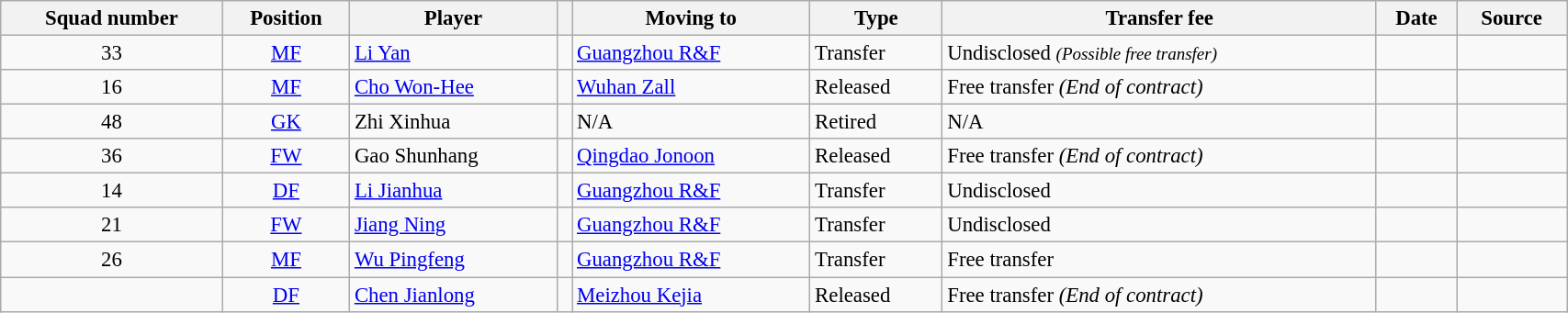<table class="wikitable sortable" style="width:90%; text-align:left; font-size:95%;">
<tr>
<th><strong>Squad number</strong></th>
<th><strong>Position</strong></th>
<th><strong>Player</strong></th>
<th></th>
<th><strong>Moving to</strong></th>
<th><strong>Type</strong></th>
<th><strong>Transfer fee</strong></th>
<th><strong>Date</strong></th>
<th><strong>Source</strong></th>
</tr>
<tr>
<td align=center>33</td>
<td align=center><a href='#'>MF</a></td>
<td align=left> <a href='#'>Li Yan</a></td>
<td align=center></td>
<td align=left> <a href='#'>Guangzhou R&F</a></td>
<td>Transfer</td>
<td>Undisclosed <small><em>(Possible free transfer)</em></small></td>
<td></td>
<td align=center></td>
</tr>
<tr>
<td align=center>16</td>
<td align=center><a href='#'>MF</a></td>
<td align=left> <a href='#'>Cho Won-Hee</a></td>
<td align=center></td>
<td align=left> <a href='#'>Wuhan Zall</a></td>
<td>Released</td>
<td>Free transfer <em>(End of contract)</em></td>
<td></td>
<td align=center></td>
</tr>
<tr>
<td align=center>48</td>
<td align=center><a href='#'>GK</a></td>
<td align=left> Zhi Xinhua</td>
<td align=center></td>
<td align=left>N/A</td>
<td>Retired</td>
<td>N/A</td>
<td></td>
<td align=center></td>
</tr>
<tr>
<td align=center>36</td>
<td align=center><a href='#'>FW</a></td>
<td align=left> Gao Shunhang</td>
<td align=center></td>
<td align=left> <a href='#'>Qingdao Jonoon</a></td>
<td>Released</td>
<td>Free transfer <em>(End of contract)</em></td>
<td></td>
<td align=center></td>
</tr>
<tr>
<td align=center>14</td>
<td align=center><a href='#'>DF</a></td>
<td align=left> <a href='#'>Li Jianhua</a></td>
<td align=center></td>
<td align=left> <a href='#'>Guangzhou R&F</a></td>
<td>Transfer</td>
<td>Undisclosed</td>
<td></td>
<td align=center></td>
</tr>
<tr>
<td align=center>21</td>
<td align=center><a href='#'>FW</a></td>
<td align=left> <a href='#'>Jiang Ning</a></td>
<td align=center></td>
<td align=left> <a href='#'>Guangzhou R&F</a></td>
<td>Transfer</td>
<td>Undisclosed</td>
<td></td>
<td align=center></td>
</tr>
<tr>
<td align=center>26</td>
<td align=center><a href='#'>MF</a></td>
<td align=left> <a href='#'>Wu Pingfeng</a></td>
<td align=center></td>
<td align=left> <a href='#'>Guangzhou R&F</a></td>
<td>Transfer</td>
<td>Free transfer</td>
<td></td>
<td align=center></td>
</tr>
<tr>
<td align=center></td>
<td align=center><a href='#'>DF</a></td>
<td align=left> <a href='#'>Chen Jianlong</a></td>
<td align=center></td>
<td align=left> <a href='#'>Meizhou Kejia</a></td>
<td>Released</td>
<td>Free transfer <em>(End of contract)</em></td>
<td></td>
<td align=center></td>
</tr>
</table>
